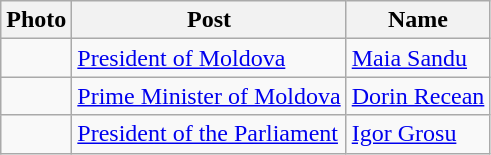<table class=wikitable>
<tr>
<th>Photo</th>
<th>Post</th>
<th>Name</th>
</tr>
<tr>
<td></td>
<td><a href='#'>President of Moldova</a></td>
<td><a href='#'>Maia Sandu</a></td>
</tr>
<tr>
<td></td>
<td><a href='#'>Prime Minister of Moldova</a></td>
<td><a href='#'>Dorin Recean</a></td>
</tr>
<tr>
<td></td>
<td><a href='#'>President of the Parliament</a></td>
<td><a href='#'>Igor Grosu</a></td>
</tr>
</table>
